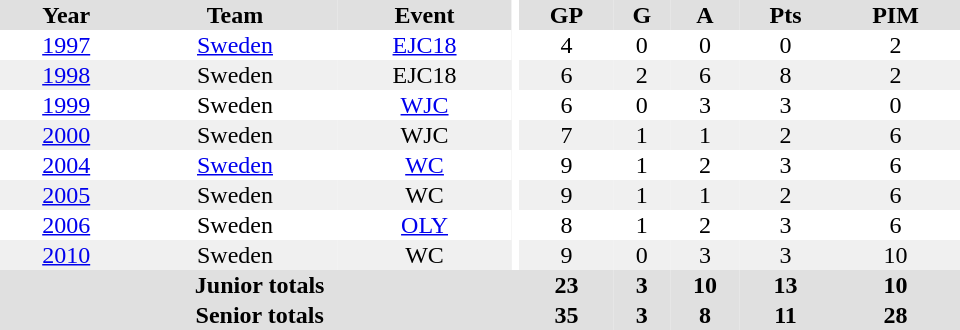<table border="0" cellpadding="1" cellspacing="0" ID="Table3" style="text-align:center; width:40em">
<tr bgcolor="#e0e0e0">
<th>Year</th>
<th>Team</th>
<th>Event</th>
<th rowspan="102" bgcolor="#ffffff"></th>
<th>GP</th>
<th>G</th>
<th>A</th>
<th>Pts</th>
<th>PIM</th>
</tr>
<tr>
<td><a href='#'>1997</a></td>
<td><a href='#'>Sweden</a></td>
<td><a href='#'>EJC18</a></td>
<td>4</td>
<td>0</td>
<td>0</td>
<td>0</td>
<td>2</td>
</tr>
<tr bgcolor="#f0f0f0">
<td><a href='#'>1998</a></td>
<td>Sweden</td>
<td>EJC18</td>
<td>6</td>
<td>2</td>
<td>6</td>
<td>8</td>
<td>2</td>
</tr>
<tr>
<td><a href='#'>1999</a></td>
<td>Sweden</td>
<td><a href='#'>WJC</a></td>
<td>6</td>
<td>0</td>
<td>3</td>
<td>3</td>
<td>0</td>
</tr>
<tr bgcolor="#f0f0f0">
<td><a href='#'>2000</a></td>
<td>Sweden</td>
<td>WJC</td>
<td>7</td>
<td>1</td>
<td>1</td>
<td>2</td>
<td>6</td>
</tr>
<tr>
<td><a href='#'>2004</a></td>
<td><a href='#'>Sweden</a></td>
<td><a href='#'>WC</a></td>
<td>9</td>
<td>1</td>
<td>2</td>
<td>3</td>
<td>6</td>
</tr>
<tr bgcolor="#f0f0f0">
<td><a href='#'>2005</a></td>
<td>Sweden</td>
<td>WC</td>
<td>9</td>
<td>1</td>
<td>1</td>
<td>2</td>
<td>6</td>
</tr>
<tr>
<td><a href='#'>2006</a></td>
<td>Sweden</td>
<td><a href='#'>OLY</a></td>
<td>8</td>
<td>1</td>
<td>2</td>
<td>3</td>
<td>6</td>
</tr>
<tr bgcolor="#f0f0f0">
<td><a href='#'>2010</a></td>
<td>Sweden</td>
<td>WC</td>
<td>9</td>
<td>0</td>
<td>3</td>
<td>3</td>
<td>10</td>
</tr>
<tr bgcolor="#e0e0e0">
<th colspan="4">Junior totals</th>
<th>23</th>
<th>3</th>
<th>10</th>
<th>13</th>
<th>10</th>
</tr>
<tr bgcolor="#e0e0e0">
<th colspan="4">Senior totals</th>
<th>35</th>
<th>3</th>
<th>8</th>
<th>11</th>
<th>28</th>
</tr>
</table>
